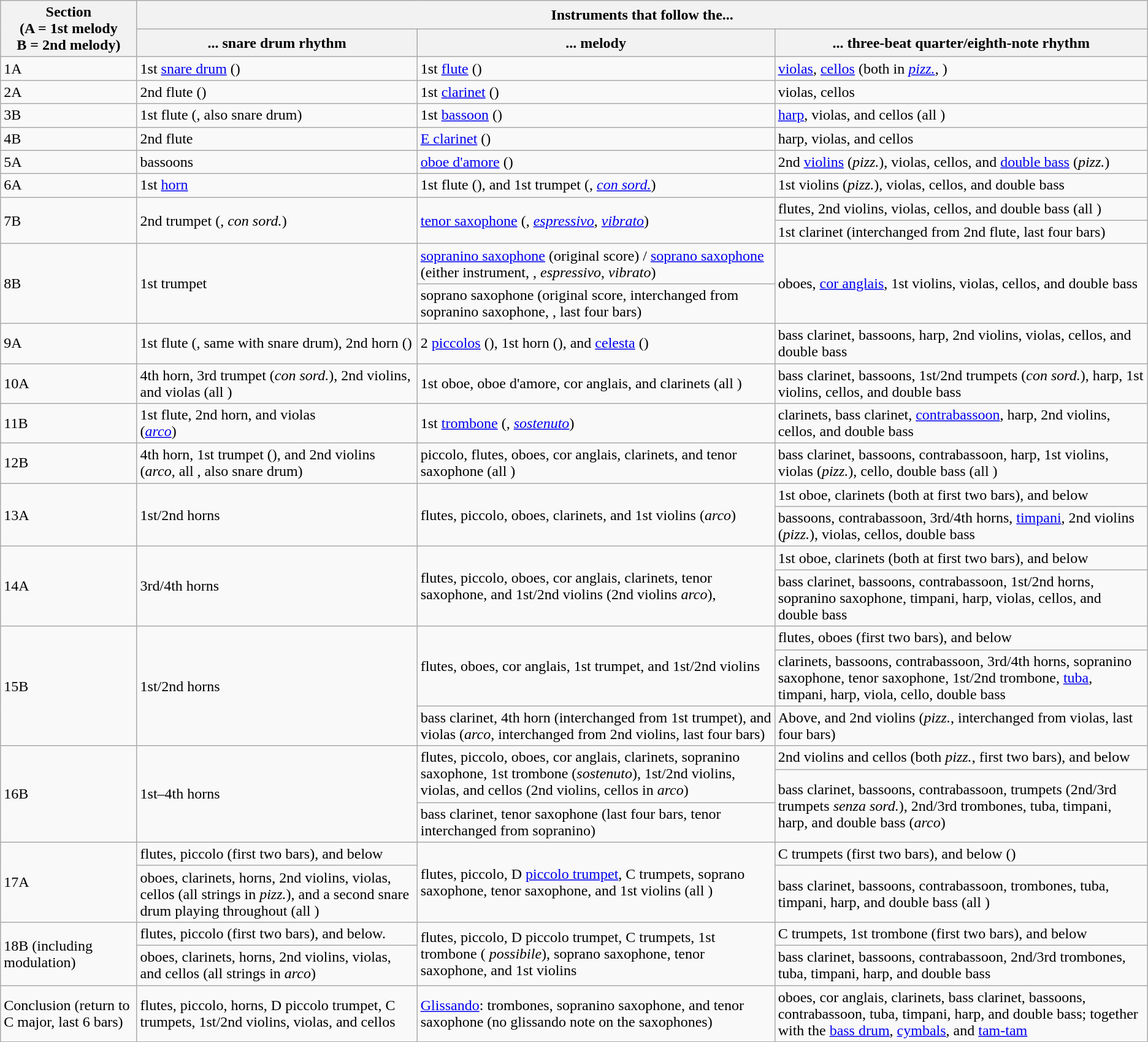<table class="wikitable">
<tr>
<th rowspan="2">Section <br> (A = 1st melody <br> B = 2nd melody)</th>
<th colspan="3">Instruments that follow the...</th>
</tr>
<tr>
<th>... snare drum rhythm</th>
<th>... melody</th>
<th>... three-beat quarter/eighth-note rhythm</th>
</tr>
<tr>
<td>1A</td>
<td>1st <a href='#'>snare drum</a> ()</td>
<td>1st <a href='#'>flute</a> ()</td>
<td><a href='#'>violas</a>, <a href='#'>cellos</a> (both in <em><a href='#'>pizz.</a></em>, )</td>
</tr>
<tr>
<td>2A</td>
<td>2nd flute ()</td>
<td>1st <a href='#'>clarinet</a> ()</td>
<td>violas, cellos</td>
</tr>
<tr>
<td>3B</td>
<td>1st flute (, also snare drum)</td>
<td>1st <a href='#'>bassoon</a> ()</td>
<td><a href='#'>harp</a>, violas, and cellos (all )</td>
</tr>
<tr>
<td>4B</td>
<td>2nd flute</td>
<td><a href='#'>E clarinet</a> ()</td>
<td>harp, violas, and cellos</td>
</tr>
<tr>
<td>5A</td>
<td>bassoons</td>
<td><a href='#'>oboe d'amore</a> ()</td>
<td>2nd <a href='#'>violins</a> (<em>pizz.</em>), violas, cellos, and <a href='#'>double bass</a> (<em>pizz.</em>)</td>
</tr>
<tr>
<td>6A</td>
<td>1st <a href='#'>horn</a></td>
<td>1st flute (), and 1st trumpet (, <a href='#'><em>con sord.</em></a>)</td>
<td>1st violins (<em>pizz.</em>), violas, cellos, and double bass</td>
</tr>
<tr>
<td rowspan="2">7B</td>
<td rowspan="2">2nd trumpet (, <em>con sord.</em>)</td>
<td rowspan="2"><a href='#'>tenor saxophone</a> (, <em><a href='#'>espressivo</a></em>, <em><a href='#'>vibrato</a></em>)</td>
<td rowspan="1">flutes, 2nd violins, violas, cellos, and double bass (all )</td>
</tr>
<tr>
<td>1st clarinet (interchanged from 2nd flute, last four bars)</td>
</tr>
<tr>
<td rowspan="2">8B</td>
<td rowspan="2">1st trumpet</td>
<td><a href='#'>sopranino saxophone</a> (original score) / <a href='#'>soprano saxophone</a> (either instrument, , <em>espressivo</em>, <em>vibrato</em>)</td>
<td rowspan="2">oboes, <a href='#'>cor anglais</a>, 1st violins, violas, cellos, and double bass</td>
</tr>
<tr>
<td>soprano saxophone (original score, interchanged from sopranino saxophone, , last four bars)</td>
</tr>
<tr>
<td>9A</td>
<td>1st flute (, same with snare drum), 2nd horn ()</td>
<td>2 <a href='#'>piccolos</a> (), 1st horn (), and <a href='#'>celesta</a> ()</td>
<td>bass clarinet, bassoons, harp, 2nd violins, violas, cellos, and double bass</td>
</tr>
<tr>
<td>10A</td>
<td>4th horn, 3rd trumpet (<em>con sord.</em>), 2nd violins, and violas (all )</td>
<td>1st oboe, oboe d'amore, cor anglais, and clarinets (all )</td>
<td>bass clarinet, bassoons, 1st/2nd trumpets (<em>con sord.</em>), harp, 1st violins, cellos, and double bass</td>
</tr>
<tr>
<td>11B</td>
<td>1st flute, 2nd horn, and violas<br>(<em><a href='#'>arco</a></em>)</td>
<td>1st <a href='#'>trombone</a> (, <em><a href='#'>sostenuto</a></em>)</td>
<td>clarinets, bass clarinet, <a href='#'>contrabassoon</a>, harp, 2nd violins, cellos, and double bass</td>
</tr>
<tr>
<td>12B</td>
<td>4th horn, 1st trumpet (), and 2nd violins (<em>arco</em>, all , also snare drum)</td>
<td>piccolo, flutes, oboes, cor anglais, clarinets, and tenor saxophone (all )</td>
<td>bass clarinet, bassoons, contrabassoon, harp, 1st violins, violas (<em>pizz.</em>), cello, double bass (all )</td>
</tr>
<tr>
<td rowspan="2">13A</td>
<td rowspan="2">1st/2nd horns</td>
<td rowspan="2">flutes, piccolo, oboes, clarinets, and 1st violins (<em>arco</em>)</td>
<td>1st oboe, clarinets (both at first two bars), and below</td>
</tr>
<tr>
<td>bassoons, contrabassoon, 3rd/4th horns, <a href='#'>timpani</a>, 2nd violins (<em>pizz.</em>), violas, cellos, double bass</td>
</tr>
<tr>
<td rowspan="2">14A</td>
<td rowspan="2">3rd/4th horns</td>
<td rowspan="2">flutes, piccolo, oboes, cor anglais, clarinets, tenor saxophone, and 1st/2nd violins (2nd violins <em>arco</em>),</td>
<td>1st oboe, clarinets (both at first two bars), and below</td>
</tr>
<tr>
<td>bass clarinet, bassoons, contrabassoon, 1st/2nd horns, sopranino saxophone, timpani, harp, violas, cellos, and double bass</td>
</tr>
<tr>
<td rowspan="3">15B</td>
<td rowspan="3">1st/2nd horns</td>
<td rowspan="2">flutes, oboes, cor anglais, 1st trumpet, and 1st/2nd violins</td>
<td>flutes, oboes (first two bars), and below</td>
</tr>
<tr>
<td>clarinets, bassoons, contrabassoon, 3rd/4th horns, sopranino saxophone, tenor saxophone, 1st/2nd trombone, <a href='#'>tuba</a>, timpani, harp, viola, cello, double bass</td>
</tr>
<tr>
<td>bass clarinet, 4th horn (interchanged from 1st trumpet), and violas (<em>arco</em>, interchanged from 2nd violins, last four bars)</td>
<td>Above, and 2nd violins (<em>pizz.</em>, interchanged from violas, last four bars)</td>
</tr>
<tr>
<td rowspan="3">16B</td>
<td rowspan="3">1st–4th horns</td>
<td rowspan="2">flutes, piccolo, oboes, cor anglais, clarinets, sopranino saxophone, 1st trombone (<em>sostenuto</em>), 1st/2nd violins, violas, and cellos (2nd violins, cellos in <em>arco</em>)</td>
<td>2nd violins and cellos (both <em>pizz.</em>, first two bars), and below</td>
</tr>
<tr>
<td rowspan="2">bass clarinet, bassoons, contrabassoon, trumpets (2nd/3rd trumpets <em>senza sord.</em>), 2nd/3rd trombones, tuba, timpani, harp, and double bass (<em>arco</em>)</td>
</tr>
<tr>
<td>bass clarinet, tenor saxophone (last four bars, tenor interchanged from sopranino)</td>
</tr>
<tr>
<td rowspan="2">17A</td>
<td>flutes, piccolo (first two bars), and below</td>
<td rowspan="2">flutes, piccolo, D <a href='#'>piccolo trumpet</a>, C trumpets, soprano saxophone, tenor saxophone, and 1st violins (all )</td>
<td>C trumpets (first two bars), and below ()</td>
</tr>
<tr>
<td>oboes, clarinets, horns, 2nd violins, violas, cellos (all strings in <em>pizz.</em>), and a second snare drum playing throughout (all )</td>
<td>bass clarinet, bassoons, contrabassoon, trombones, tuba, timpani, harp, and double bass (all )</td>
</tr>
<tr>
<td rowspan="2">18B (including modulation)</td>
<td>flutes, piccolo (first two bars), and below.</td>
<td rowspan="2">flutes, piccolo, D piccolo trumpet, C trumpets, 1st trombone (<em> possibile</em>), soprano saxophone, tenor saxophone, and 1st violins</td>
<td>C trumpets, 1st trombone (first two bars), and below</td>
</tr>
<tr>
<td>oboes, clarinets, horns, 2nd violins, violas, and cellos (all strings in <em>arco</em>)</td>
<td>bass clarinet, bassoons, contrabassoon, 2nd/3rd trombones, tuba, timpani, harp, and double bass</td>
</tr>
<tr>
<td>Conclusion (return to C major, last 6 bars)</td>
<td>flutes, piccolo, horns, D piccolo trumpet, C trumpets, 1st/2nd violins, violas, and cellos</td>
<td><a href='#'>Glissando</a>: trombones, sopranino saxophone, and tenor saxophone (no glissando note on the saxophones)</td>
<td>oboes, cor anglais, clarinets, bass clarinet, bassoons, contrabassoon, tuba, timpani, harp, and double bass; together with the <a href='#'>bass drum</a>, <a href='#'>cymbals</a>, and <a href='#'>tam-tam</a></td>
</tr>
</table>
